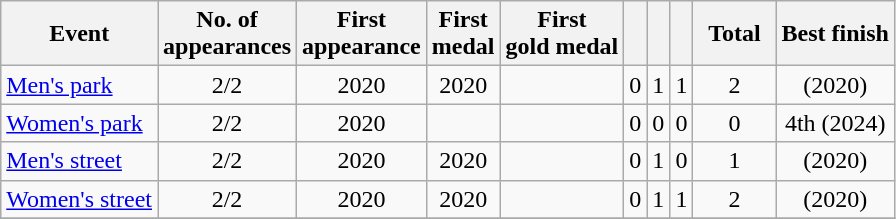<table class="wikitable sortable" style="text-align:center">
<tr>
<th>Event</th>
<th>No. of<br>appearances</th>
<th>First<br>appearance</th>
<th>First<br>medal</th>
<th>First<br>gold medal</th>
<th width:3em; font-weight:bold;"></th>
<th width:3em; font-weight:bold;"></th>
<th width:3em; font-weight:bold;"></th>
<th style="width:3em; font-weight:bold;">Total</th>
<th>Best finish</th>
</tr>
<tr>
<td align=left><a href='#'>Men's park</a></td>
<td>2/2</td>
<td>2020</td>
<td>2020</td>
<td></td>
<td>0</td>
<td>1</td>
<td>1</td>
<td>2</td>
<td> (2020)</td>
</tr>
<tr>
<td align=left><a href='#'>Women's park</a></td>
<td>2/2</td>
<td>2020</td>
<td></td>
<td></td>
<td>0</td>
<td>0</td>
<td>0</td>
<td>0</td>
<td>4th (2024)</td>
</tr>
<tr>
<td align=left><a href='#'>Men's street</a></td>
<td>2/2</td>
<td>2020</td>
<td>2020</td>
<td></td>
<td>0</td>
<td>1</td>
<td>0</td>
<td>1</td>
<td> (2020)</td>
</tr>
<tr>
<td align=left><a href='#'>Women's street</a></td>
<td>2/2</td>
<td>2020</td>
<td>2020</td>
<td></td>
<td>0</td>
<td>1</td>
<td>1</td>
<td>2</td>
<td> (2020)</td>
</tr>
<tr>
</tr>
</table>
